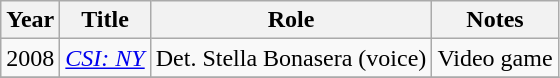<table class="wikitable sortable">
<tr>
<th>Year</th>
<th>Title</th>
<th>Role</th>
<th class="unsortable">Notes</th>
</tr>
<tr>
<td>2008</td>
<td><em><a href='#'>CSI: NY</a></em></td>
<td>Det. Stella Bonasera (voice)</td>
<td>Video game</td>
</tr>
<tr>
</tr>
</table>
